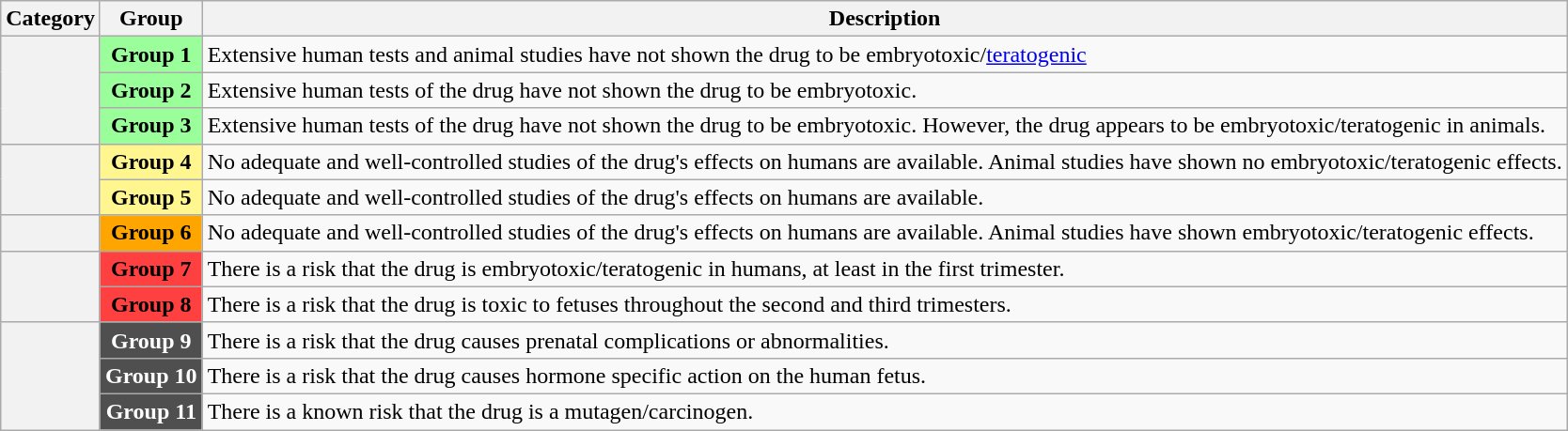<table class="wikitable">
<tr>
<th>Category</th>
<th>Group</th>
<th>Description</th>
</tr>
<tr>
<th rowspan=3> </th>
<th style="background:#9aff9a;">Group 1</th>
<td>Extensive human tests and animal studies have not shown the drug to be embryotoxic/<a href='#'>teratogenic</a></td>
</tr>
<tr>
<th style="background:#9aff9a;">Group 2</th>
<td>Extensive human tests of the drug have not shown the drug to be embryotoxic.</td>
</tr>
<tr>
<th style="background:#9aff9a;">Group 3</th>
<td>Extensive human tests of the drug have not shown the drug to be embryotoxic. However, the drug appears to be embryotoxic/teratogenic in animals.</td>
</tr>
<tr>
<th rowspan=2> </th>
<th style="background:#fff68F;">Group 4</th>
<td>No adequate and well-controlled studies of the drug's effects on humans are available. Animal studies have shown no embryotoxic/teratogenic effects.</td>
</tr>
<tr>
<th style="background:#fff68F;">Group 5</th>
<td>No adequate and well-controlled studies of the drug's effects on humans are available.</td>
</tr>
<tr>
<th rowspan=1> </th>
<th style="background:orange;">Group 6</th>
<td>No adequate and well-controlled studies of the drug's effects on humans are available. Animal studies have shown embryotoxic/teratogenic effects.</td>
</tr>
<tr>
<th rowspan=2> </th>
<th style="background:#ff4040;">Group 7</th>
<td>There is a risk that the drug is embryotoxic/teratogenic in humans, at least in the first trimester.</td>
</tr>
<tr>
<th style="background:#ff4040;">Group 8</th>
<td>There is a risk that the drug is toxic to fetuses throughout the second and third trimesters.</td>
</tr>
<tr>
<th rowspan=3> </th>
<th style="background:#4f4f4f; color:white">Group 9</th>
<td>There is a risk that the drug causes prenatal complications or abnormalities.</td>
</tr>
<tr>
<th style="background:#4f4f4f; color:white">Group 10</th>
<td>There is a risk that the drug causes hormone specific action on the human fetus.</td>
</tr>
<tr>
<th style="background:#4f4f4f; color:white">Group 11</th>
<td>There is a known risk that the drug is a mutagen/carcinogen.</td>
</tr>
</table>
